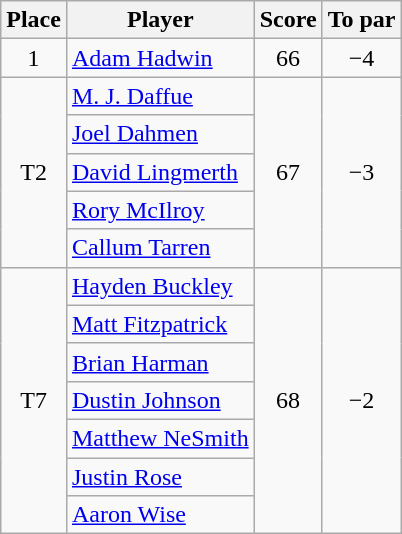<table class="wikitable">
<tr>
<th>Place</th>
<th>Player</th>
<th>Score</th>
<th>To par</th>
</tr>
<tr>
<td align=center>1</td>
<td> <a href='#'>Adam Hadwin</a></td>
<td align=center>66</td>
<td align=center>−4</td>
</tr>
<tr>
<td rowspan=5 align=center>T2</td>
<td> <a href='#'>M. J. Daffue</a></td>
<td rowspan=5 align=center>67</td>
<td rowspan=5 align=center>−3</td>
</tr>
<tr>
<td> <a href='#'>Joel Dahmen</a></td>
</tr>
<tr>
<td> <a href='#'>David Lingmerth</a></td>
</tr>
<tr>
<td> <a href='#'>Rory McIlroy</a></td>
</tr>
<tr>
<td> <a href='#'>Callum Tarren</a></td>
</tr>
<tr>
<td rowspan=7 align=center>T7</td>
<td> <a href='#'>Hayden Buckley</a></td>
<td rowspan=7 align=center>68</td>
<td rowspan=7 align=center>−2</td>
</tr>
<tr>
<td> <a href='#'>Matt Fitzpatrick</a></td>
</tr>
<tr>
<td> <a href='#'>Brian Harman</a></td>
</tr>
<tr>
<td> <a href='#'>Dustin Johnson</a></td>
</tr>
<tr>
<td> <a href='#'>Matthew NeSmith</a></td>
</tr>
<tr>
<td> <a href='#'>Justin Rose</a></td>
</tr>
<tr>
<td> <a href='#'>Aaron Wise</a></td>
</tr>
</table>
